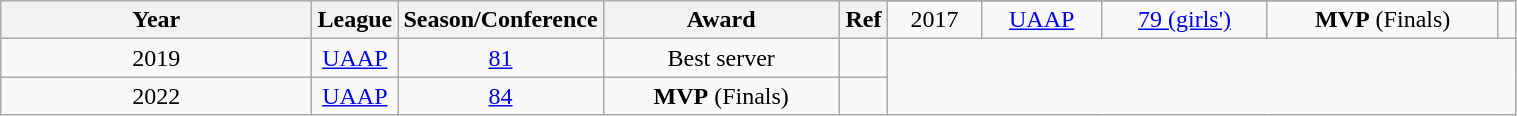<table class="wikitable sortable" style="text-align:center" width="80%">
<tr>
<th style="width:200px;" rowspan="2">Year</th>
<th style="width:50px;" rowspan="2">League</th>
<th style="width:50px;" rowspan="2">Season/Conference</th>
<th style="width:150px;" rowspan="2">Award</th>
<th style="width:25px;" rowspan="2">Ref</th>
</tr>
<tr align=center>
<td>2017</td>
<td><a href='#'>UAAP</a></td>
<td><a href='#'>79 (girls')</a></td>
<td><strong>MVP</strong> (Finals)</td>
<td></td>
</tr>
<tr>
<td>2019</td>
<td><a href='#'>UAAP</a></td>
<td><a href='#'>81</a></td>
<td>Best server</td>
<td></td>
</tr>
<tr align=center>
<td>2022</td>
<td><a href='#'> UAAP</a></td>
<td><a href='#'>84</a></td>
<td><strong>MVP</strong> (Finals)</td>
<td></td>
</tr>
</table>
